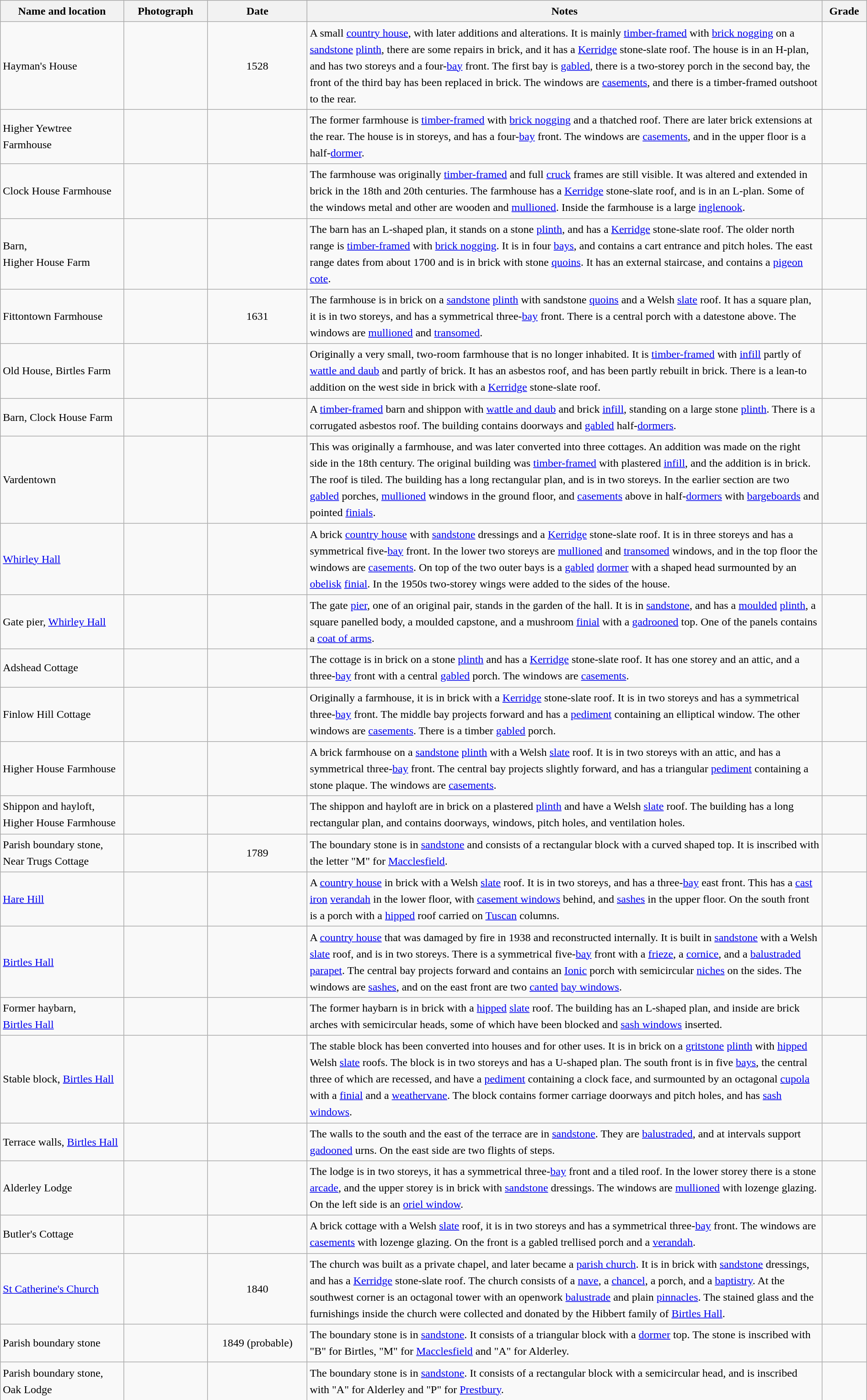<table class="wikitable sortable plainrowheaders" style="width:100%;border:0px;text-align:left;line-height:150%;">
<tr>
<th scope="col"  style="width:150px">Name and location</th>
<th scope="col"  style="width:100px" class="unsortable">Photograph</th>
<th scope="col"  style="width:120px">Date</th>
<th scope="col"  style="width:650px" class="unsortable">Notes</th>
<th scope="col"  style="width:50px">Grade</th>
</tr>
<tr>
<td>Hayman's House<br><small></small></td>
<td></td>
<td align="center">1528</td>
<td>A small <a href='#'>country house</a>, with later additions and alterations.  It is mainly <a href='#'>timber-framed</a> with <a href='#'>brick nogging</a> on a <a href='#'>sandstone</a> <a href='#'>plinth</a>, there are some repairs in brick, and it has a <a href='#'>Kerridge</a> stone-slate roof.  The house is in an H-plan, and has two storeys and a four-<a href='#'>bay</a> front.  The first bay is <a href='#'>gabled</a>, there is a two-storey porch in the second bay, the front of the third bay has been replaced in brick.  The windows are <a href='#'>casements</a>, and there is a timber-framed outshoot to the rear.</td>
<td align="center" ></td>
</tr>
<tr>
<td>Higher Yewtree Farmhouse<br><small></small></td>
<td></td>
<td align="center"></td>
<td>The former farmhouse is <a href='#'>timber-framed</a> with <a href='#'>brick nogging</a> and a thatched roof.  There are later brick extensions at the rear.  The house is in  storeys, and has a four-<a href='#'>bay</a> front.  The windows are <a href='#'>casements</a>, and in the upper floor is a half-<a href='#'>dormer</a>.</td>
<td align="center" ></td>
</tr>
<tr>
<td>Clock House Farmhouse<br><small></small></td>
<td></td>
<td align="center"></td>
<td>The farmhouse was originally <a href='#'>timber-framed</a> and full <a href='#'>cruck</a> frames are still visible.  It was altered and extended in brick in the 18th and 20th centuries.  The farmhouse has a <a href='#'>Kerridge</a> stone-slate roof, and is in an L-plan.  Some of the windows metal  and other are wooden and <a href='#'>mullioned</a>.  Inside the farmhouse is a large <a href='#'>inglenook</a>.</td>
<td align="center" ></td>
</tr>
<tr>
<td>Barn,<br>Higher House Farm<br><small></small></td>
<td></td>
<td align="center"></td>
<td>The barn has an L-shaped plan, it stands on a stone <a href='#'>plinth</a>, and has a <a href='#'>Kerridge</a> stone-slate roof.  The older north range is <a href='#'>timber-framed</a> with <a href='#'>brick nogging</a>.  It is in four <a href='#'>bays</a>, and contains a cart entrance and pitch holes.  The east range dates from about 1700 and is in brick with stone <a href='#'>quoins</a>.  It has an external staircase, and contains a <a href='#'>pigeon cote</a>.</td>
<td align="center" ></td>
</tr>
<tr>
<td>Fittontown Farmhouse<br><small></small></td>
<td></td>
<td align="center">1631</td>
<td>The farmhouse is in brick on a <a href='#'>sandstone</a> <a href='#'>plinth</a> with sandstone <a href='#'>quoins</a> and a Welsh <a href='#'>slate</a> roof.  It has a square plan, it is in two storeys, and has a symmetrical three-<a href='#'>bay</a> front.  There is a central porch with a datestone above.  The windows are <a href='#'>mullioned</a> and <a href='#'>transomed</a>.</td>
<td align="center" ></td>
</tr>
<tr>
<td>Old House, Birtles Farm<br><small></small></td>
<td></td>
<td align="center"></td>
<td>Originally a very small, two-room farmhouse that is no longer inhabited.  It is <a href='#'>timber-framed</a> with <a href='#'>infill</a> partly of <a href='#'>wattle and daub</a> and partly of brick.  It has an asbestos roof, and has been partly rebuilt in brick.  There is a lean-to addition on the west side in brick with a <a href='#'>Kerridge</a> stone-slate roof.</td>
<td align="center" ></td>
</tr>
<tr>
<td>Barn, Clock House Farm<br><small></small></td>
<td></td>
<td align="center"></td>
<td>A <a href='#'>timber-framed</a> barn and shippon with <a href='#'>wattle and daub</a> and brick <a href='#'>infill</a>, standing on a large stone <a href='#'>plinth</a>.  There is a corrugated asbestos roof.  The building contains doorways and <a href='#'>gabled</a> half-<a href='#'>dormers</a>.</td>
<td align="center" ></td>
</tr>
<tr>
<td>Vardentown<br><small></small></td>
<td></td>
<td align="center"></td>
<td>This was originally a farmhouse, and was later converted into three cottages.  An addition was made on the right side in the 18th century.  The original building was <a href='#'>timber-framed</a> with plastered <a href='#'>infill</a>, and the addition is in brick.  The roof is tiled.  The building has a long rectangular plan, and is in two storeys.  In the earlier section are two <a href='#'>gabled</a> porches, <a href='#'>mullioned</a> windows in the ground floor, and <a href='#'>casements</a> above in half-<a href='#'>dormers</a> with <a href='#'>bargeboards</a> and pointed <a href='#'>finials</a>.</td>
<td align="center" ></td>
</tr>
<tr>
<td><a href='#'>Whirley Hall</a><br><small></small></td>
<td></td>
<td align="center"></td>
<td>A brick <a href='#'>country house</a> with <a href='#'>sandstone</a> dressings and a <a href='#'>Kerridge</a> stone-slate roof.  It is in three storeys and has a symmetrical five-<a href='#'>bay</a> front.  In the lower two storeys are <a href='#'>mullioned</a> and <a href='#'>transomed</a> windows, and in the top floor the windows are <a href='#'>casements</a>.  On top of the two outer bays is a <a href='#'>gabled</a> <a href='#'>dormer</a> with a shaped head surmounted by an <a href='#'>obelisk</a> <a href='#'>finial</a>.  In the 1950s two-storey wings were added to the sides of the house.</td>
<td align="center" ></td>
</tr>
<tr>
<td>Gate pier, <a href='#'>Whirley Hall</a><br><small></small></td>
<td></td>
<td align="center"></td>
<td>The gate <a href='#'>pier</a>, one of an original pair, stands in the garden of the hall.  It is in <a href='#'>sandstone</a>, and has a <a href='#'>moulded</a> <a href='#'>plinth</a>, a square panelled body, a moulded capstone, and a mushroom <a href='#'>finial</a> with a <a href='#'>gadrooned</a> top.  One of the panels contains a <a href='#'>coat of arms</a>.</td>
<td align="center" ></td>
</tr>
<tr>
<td>Adshead Cottage<br><small></small></td>
<td></td>
<td align="center"></td>
<td>The cottage is in brick on a stone <a href='#'>plinth</a> and has a <a href='#'>Kerridge</a> stone-slate roof.  It has one storey and an attic, and a three-<a href='#'>bay</a> front with a central <a href='#'>gabled</a> porch.  The windows are <a href='#'>casements</a>.</td>
<td align="center" ></td>
</tr>
<tr>
<td>Finlow Hill Cottage<br><small></small></td>
<td></td>
<td align="center"></td>
<td>Originally a farmhouse, it is in brick with a <a href='#'>Kerridge</a> stone-slate roof.  It is in two storeys and has a symmetrical three-<a href='#'>bay</a> front.  The middle bay projects forward and has a <a href='#'>pediment</a> containing an elliptical window.  The other windows are <a href='#'>casements</a>.  There is a timber <a href='#'>gabled</a> porch.</td>
<td align="center" ></td>
</tr>
<tr>
<td>Higher House Farmhouse<br><small></small></td>
<td></td>
<td align="center"></td>
<td>A brick farmhouse on a <a href='#'>sandstone</a> <a href='#'>plinth</a> with a Welsh <a href='#'>slate</a> roof.  It is in two storeys with an attic, and has a symmetrical three-<a href='#'>bay</a> front.  The central bay projects slightly forward, and has a triangular <a href='#'>pediment</a> containing a stone plaque.  The windows are <a href='#'>casements</a>.</td>
<td align="center" ></td>
</tr>
<tr>
<td>Shippon and hayloft, Higher House Farmhouse<br><small></small></td>
<td></td>
<td align="center"></td>
<td>The shippon and hayloft are in brick on a plastered <a href='#'>plinth</a> and have a Welsh <a href='#'>slate</a> roof.  The building has a long rectangular plan, and contains doorways, windows, pitch holes, and ventilation holes.</td>
<td align="center" ></td>
</tr>
<tr>
<td>Parish boundary stone,<br>Near Trugs Cottage<br><small></small></td>
<td></td>
<td align="center">1789</td>
<td>The boundary stone is in <a href='#'>sandstone</a> and consists of a rectangular block with a curved shaped top.  It is inscribed with the letter "M" for <a href='#'>Macclesfield</a>.</td>
<td align="center" ></td>
</tr>
<tr>
<td><a href='#'>Hare Hill</a><br><small></small></td>
<td></td>
<td align="center"></td>
<td>A <a href='#'>country house</a> in brick with a Welsh <a href='#'>slate</a> roof.  It is in two storeys, and has a three-<a href='#'>bay</a> east front.  This has a <a href='#'>cast iron</a> <a href='#'>verandah</a> in the lower floor, with <a href='#'>casement windows</a> behind, and <a href='#'>sashes</a> in the upper floor.  On the south front is a porch with a <a href='#'>hipped</a> roof carried on <a href='#'>Tuscan</a> columns.</td>
<td align="center" ></td>
</tr>
<tr>
<td><a href='#'>Birtles Hall</a><br><small></small></td>
<td></td>
<td align="center"></td>
<td>A <a href='#'>country house</a> that was damaged by fire in 1938 and reconstructed internally.  It is built in <a href='#'>sandstone</a> with a Welsh <a href='#'>slate</a> roof, and is in two storeys.  There is a symmetrical five-<a href='#'>bay</a> front with a <a href='#'>frieze</a>, a <a href='#'>cornice</a>, and a <a href='#'>balustraded</a> <a href='#'>parapet</a>.  The central bay projects forward and contains an <a href='#'>Ionic</a> porch with semicircular <a href='#'>niches</a> on the sides.  The windows are <a href='#'>sashes</a>, and on the east front are two <a href='#'>canted</a> <a href='#'>bay windows</a>.</td>
<td align="center" ></td>
</tr>
<tr>
<td>Former haybarn,<br><a href='#'>Birtles Hall</a><br><small></small></td>
<td></td>
<td align="center"></td>
<td>The former haybarn is in brick with a <a href='#'>hipped</a> <a href='#'>slate</a> roof.  The building has an L-shaped plan, and inside are brick arches with semicircular heads, some of which have been blocked and <a href='#'>sash windows</a> inserted.</td>
<td align="center" ></td>
</tr>
<tr>
<td>Stable block, <a href='#'>Birtles Hall</a><br><small></small></td>
<td></td>
<td align="center"></td>
<td>The stable block has been converted into houses and for other uses.  It is in brick on a <a href='#'>gritstone</a> <a href='#'>plinth</a> with <a href='#'>hipped</a> Welsh <a href='#'>slate</a> roofs.  The block is in two storeys and has a U-shaped plan.  The south front is in five <a href='#'>bays</a>, the central three of which are recessed, and have a <a href='#'>pediment</a> containing a clock face, and surmounted by an octagonal <a href='#'>cupola</a> with a <a href='#'>finial</a> and a <a href='#'>weathervane</a>.  The block contains former carriage doorways and pitch holes, and has <a href='#'>sash windows</a>.</td>
<td align="center" ></td>
</tr>
<tr>
<td>Terrace walls, <a href='#'>Birtles Hall</a><br><small></small></td>
<td></td>
<td align="center"></td>
<td>The walls to the south and the east of the terrace are in <a href='#'>sandstone</a>.  They are <a href='#'>balustraded</a>, and at intervals support <a href='#'>gadooned</a> urns.  On the east side are two flights of steps.</td>
<td align="center" ></td>
</tr>
<tr>
<td>Alderley Lodge<br><small></small></td>
<td></td>
<td align="center"></td>
<td>The lodge is in two storeys, it has a symmetrical three-<a href='#'>bay</a> front and a tiled roof.  In the lower storey there is a stone <a href='#'>arcade</a>, and the upper storey is in brick with <a href='#'>sandstone</a> dressings.  The windows are <a href='#'>mullioned</a> with lozenge glazing.  On the left side is an <a href='#'>oriel window</a>.</td>
<td align="center" ></td>
</tr>
<tr>
<td>Butler's Cottage<br><small></small></td>
<td></td>
<td align="center"></td>
<td>A brick cottage with a Welsh <a href='#'>slate</a> roof, it is in two storeys and has a symmetrical three-<a href='#'>bay</a> front.  The windows are <a href='#'>casements</a> with lozenge glazing.  On the front is a gabled trellised porch and a <a href='#'>verandah</a>.</td>
<td align="center" ></td>
</tr>
<tr>
<td><a href='#'>St Catherine's Church</a><br><small></small></td>
<td></td>
<td align="center">1840</td>
<td>The church was built as a private chapel, and later became a <a href='#'>parish church</a>.  It is in brick with <a href='#'>sandstone</a> dressings, and has a <a href='#'>Kerridge</a> stone-slate roof.  The church consists of a <a href='#'>nave</a>, a <a href='#'>chancel</a>, a porch, and a <a href='#'>baptistry</a>.  At the southwest corner is an octagonal tower with an openwork <a href='#'>balustrade</a> and plain <a href='#'>pinnacles</a>.  The stained glass and the furnishings inside the church were collected and donated by the Hibbert family of <a href='#'>Birtles Hall</a>.</td>
<td align="center" ></td>
</tr>
<tr>
<td>Parish boundary stone<br><small></small></td>
<td></td>
<td align="center">1849 (probable)</td>
<td>The boundary stone is in <a href='#'>sandstone</a>.  It consists of a triangular block with a <a href='#'>dormer</a> top.  The stone is inscribed with "B" for Birtles, "M" for <a href='#'>Macclesfield</a> and "A" for Alderley.</td>
<td align="center" ></td>
</tr>
<tr>
<td>Parish boundary stone,<br>Oak Lodge<br><small></small></td>
<td></td>
<td align="center"></td>
<td>The boundary stone is in <a href='#'>sandstone</a>.  It consists of a rectangular block with a semicircular head, and is inscribed with "A" for Alderley and "P" for <a href='#'>Prestbury</a>.</td>
<td align="center" ></td>
</tr>
<tr>
</tr>
</table>
